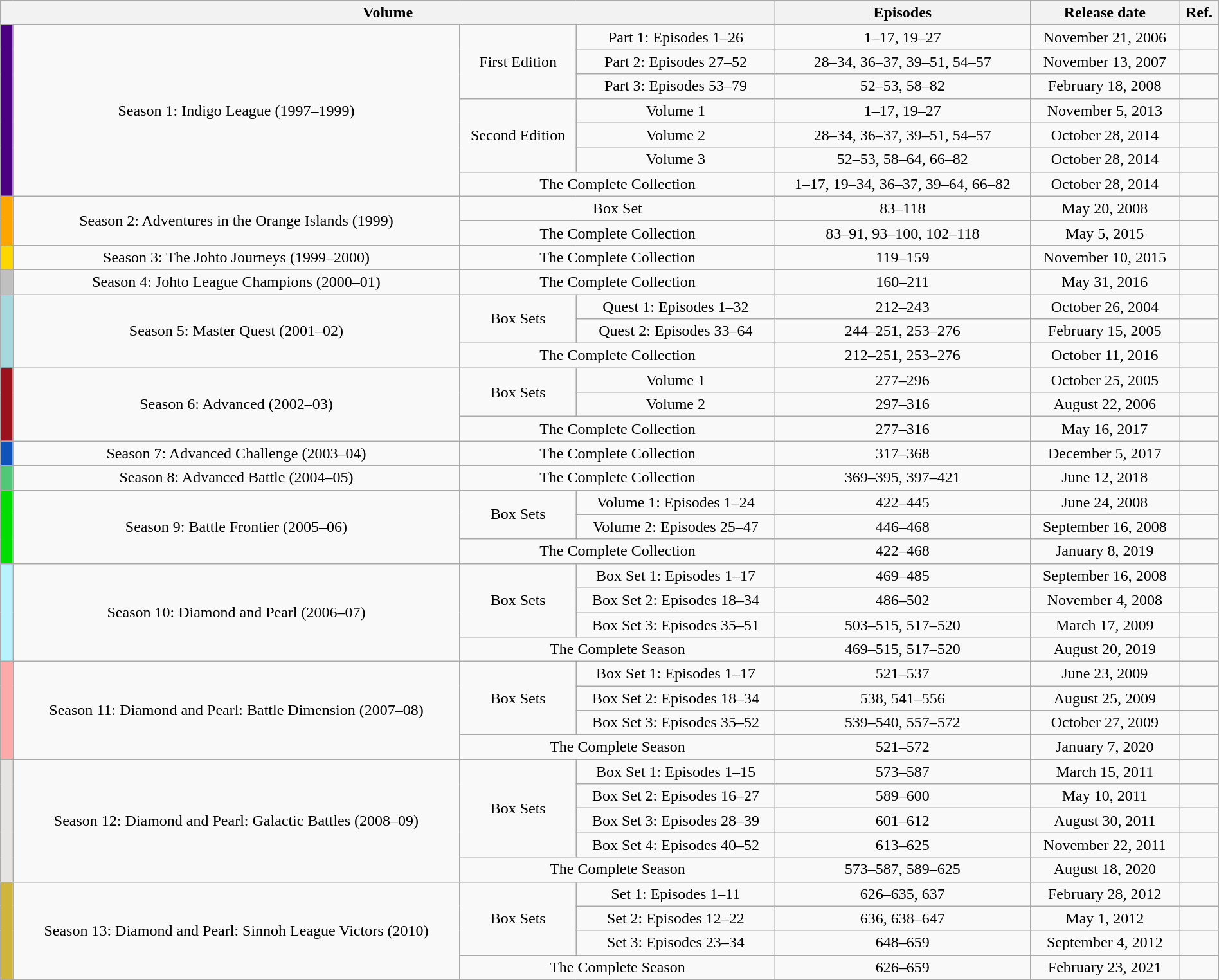<table class="wikitable" style="text-align: center; width: 100%;">
<tr>
<th colspan="4">Volume</th>
<th>Episodes</th>
<th>Release date</th>
<th>Ref.</th>
</tr>
<tr>
<td rowspan="7" style="width:1%; background:#4B0082;"></td>
<td rowspan="7">Season 1: Indigo League (1997–1999)</td>
<td rowspan="3">First Edition</td>
<td>Part 1: Episodes 1–26</td>
<td>1–17, 19–27</td>
<td>November 21, 2006</td>
<td></td>
</tr>
<tr>
<td>Part 2: Episodes 27–52</td>
<td>28–34, 36–37, 39–51, 54–57</td>
<td>November 13, 2007</td>
<td></td>
</tr>
<tr>
<td>Part 3: Episodes 53–79</td>
<td>52–53, 58–82</td>
<td>February 18, 2008</td>
<td></td>
</tr>
<tr>
<td rowspan="3">Second Edition</td>
<td>Volume 1</td>
<td>1–17, 19–27</td>
<td>November 5, 2013</td>
<td></td>
</tr>
<tr>
<td>Volume 2</td>
<td>28–34, 36–37, 39–51, 54–57</td>
<td>October 28, 2014</td>
<td></td>
</tr>
<tr>
<td>Volume 3</td>
<td>52–53, 58–64, 66–82</td>
<td>October 28, 2014</td>
<td></td>
</tr>
<tr>
<td colspan="2">The Complete Collection</td>
<td>1–17, 19–34, 36–37, 39–64, 66–82</td>
<td>October 28, 2014</td>
<td></td>
</tr>
<tr>
<td rowspan="2" style="width:1%; background:#FFA500;"></td>
<td rowspan="2">Season 2: Adventures in the Orange Islands (1999)</td>
<td colspan="2">Box Set</td>
<td>83–118</td>
<td>May 20, 2008</td>
<td></td>
</tr>
<tr>
<td colspan="2">The Complete Collection</td>
<td>83–91, 93–100, 102–118</td>
<td>May 5, 2015</td>
<td></td>
</tr>
<tr>
<td rowspan="1" style="width:1%; background:#FFD700;"></td>
<td>Season 3: The Johto Journeys (1999–2000)</td>
<td colspan="2">The Complete Collection</td>
<td>119–159</td>
<td>November 10, 2015</td>
<td></td>
</tr>
<tr>
<td rowspan="1" style="width:1%; background:#C0C0C0;"></td>
<td>Season 4: Johto League Champions (2000–01)</td>
<td colspan="2">The Complete Collection</td>
<td>160–211</td>
<td>May 31, 2016</td>
<td></td>
</tr>
<tr>
<td rowspan="3" style="width:1%; background:#A7D8DE;"></td>
<td rowspan="3">Season 5: Master Quest (2001–02)</td>
<td rowspan="2">Box Sets</td>
<td>Quest 1: Episodes 1–32</td>
<td>212–243</td>
<td>October 26, 2004</td>
<td></td>
</tr>
<tr>
<td>Quest 2: Episodes 33–64</td>
<td>244–251, 253–276</td>
<td>February 15, 2005</td>
<td></td>
</tr>
<tr>
<td colspan="2">The Complete Collection</td>
<td>212–251, 253–276</td>
<td>October 11, 2016</td>
<td></td>
</tr>
<tr>
<td rowspan="3" style="width:1%; background:#9B111E;"></td>
<td rowspan="3">Season 6: Advanced (2002–03)</td>
<td rowspan="2">Box Sets</td>
<td>Volume 1</td>
<td>277–296</td>
<td>October 25, 2005</td>
<td></td>
</tr>
<tr>
<td>Volume 2</td>
<td>297–316</td>
<td>August 22, 2006</td>
<td></td>
</tr>
<tr>
<td colspan="2">The Complete Collection</td>
<td>277–316</td>
<td>May 16, 2017</td>
<td></td>
</tr>
<tr>
<td rowspan="1" style="width:1%; background:#0F52BA;"></td>
<td>Season 7: Advanced Challenge (2003–04)</td>
<td colspan="2">The Complete Collection</td>
<td>317–368</td>
<td>December 5, 2017</td>
<td></td>
</tr>
<tr>
<td rowspan="1" style="width:1%; background:#50C878;"></td>
<td>Season 8: Advanced Battle (2004–05)</td>
<td colspan="2">The Complete Collection</td>
<td>369–395, 397–421</td>
<td>June 12, 2018</td>
<td></td>
</tr>
<tr>
<td rowspan="3" style="width:1%; background:#00DD00;"></td>
<td rowspan="3">Season 9: Battle Frontier (2005–06)</td>
<td rowspan="2">Box Sets</td>
<td>Volume 1: Episodes 1–24</td>
<td>422–445</td>
<td>June 24, 2008</td>
<td></td>
</tr>
<tr>
<td>Volume 2: Episodes 25–47</td>
<td>446–468</td>
<td>September 16, 2008</td>
<td></td>
</tr>
<tr>
<td colspan="2">The Complete Collection</td>
<td>422–468</td>
<td>January 8, 2019</td>
<td></td>
</tr>
<tr>
<td rowspan="4" style="width:1%; background:#B9F2FF;"></td>
<td rowspan="4">Season 10: Diamond and Pearl (2006–07)</td>
<td rowspan="3">Box Sets</td>
<td>Box Set 1: Episodes 1–17</td>
<td>469–485</td>
<td>September 16, 2008</td>
<td></td>
</tr>
<tr>
<td>Box Set 2: Episodes 18–34</td>
<td>486–502</td>
<td>November 4, 2008</td>
<td></td>
</tr>
<tr>
<td>Box Set 3: Episodes 35–51</td>
<td>503–515, 517–520</td>
<td>March 17, 2009</td>
<td></td>
</tr>
<tr>
<td colspan="2">The Complete Season</td>
<td>469–515, 517–520</td>
<td>August 20, 2019</td>
<td></td>
</tr>
<tr>
<td rowspan="4" style="width:1%; background:#FFAAAA;"></td>
<td rowspan="4">Season 11: Diamond and Pearl: Battle Dimension (2007–08)</td>
<td rowspan="3">Box Sets</td>
<td>Box Set 1: Episodes 1–17</td>
<td>521–537</td>
<td>June 23, 2009</td>
<td></td>
</tr>
<tr>
<td>Box Set 2: Episodes 18–34</td>
<td>538, 541–556</td>
<td>August 25, 2009</td>
<td></td>
</tr>
<tr>
<td>Box Set 3: Episodes 35–52</td>
<td>539–540, 557–572</td>
<td>October 27, 2009</td>
<td></td>
</tr>
<tr>
<td colspan="2">The Complete Season</td>
<td>521–572</td>
<td>January 7, 2020</td>
<td></td>
</tr>
<tr>
<td rowspan="5" style="width:1%; background:#E5E4E2;"></td>
<td rowspan="5">Season 12: Diamond and Pearl: Galactic Battles (2008–09)</td>
<td rowspan="4">Box Sets</td>
<td>Box Set 1: Episodes 1–15</td>
<td>573–587</td>
<td>March 15, 2011</td>
<td></td>
</tr>
<tr>
<td>Box Set 2: Episodes 16–27</td>
<td>589–600</td>
<td>May 10, 2011</td>
<td></td>
</tr>
<tr>
<td>Box Set 3: Episodes 28–39</td>
<td>601–612</td>
<td>August 30, 2011</td>
<td></td>
</tr>
<tr>
<td>Box Set 4: Episodes 40–52</td>
<td>613–625</td>
<td>November 22, 2011</td>
<td></td>
</tr>
<tr>
<td colspan="2">The Complete Season</td>
<td>573–587, 589–625</td>
<td>August 18, 2020</td>
<td></td>
</tr>
<tr>
<td rowspan="4" style="width:1%; background:#CFB53B;"></td>
<td rowspan="4">Season 13: Diamond and Pearl: Sinnoh League Victors (2010)</td>
<td rowspan="3">Box Sets</td>
<td>Set 1: Episodes 1–11</td>
<td>626–635, 637</td>
<td>February 28, 2012</td>
<td></td>
</tr>
<tr>
<td>Set 2: Episodes 12–22</td>
<td>636, 638–647</td>
<td>May 1, 2012</td>
<td></td>
</tr>
<tr>
<td>Set 3: Episodes 23–34</td>
<td>648–659</td>
<td>September 4, 2012</td>
<td></td>
</tr>
<tr>
<td colspan="2">The Complete Season</td>
<td>626–659</td>
<td>February 23, 2021</td>
<td></td>
</tr>
</table>
